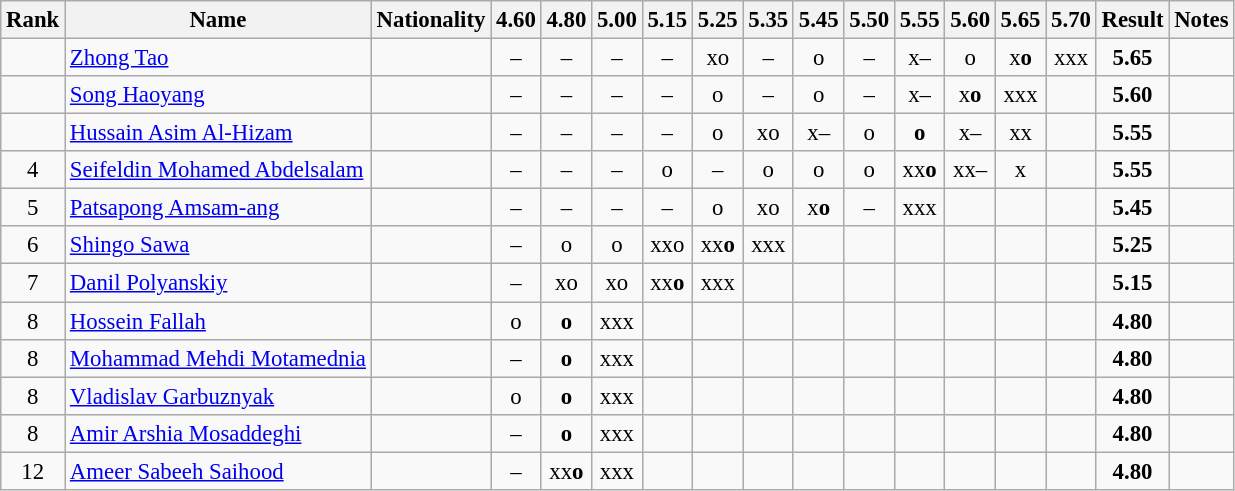<table class="wikitable sortable" style="text-align:center;font-size:95%">
<tr>
<th>Rank</th>
<th>Name</th>
<th>Nationality</th>
<th>4.60</th>
<th>4.80</th>
<th>5.00</th>
<th>5.15</th>
<th>5.25</th>
<th>5.35</th>
<th>5.45</th>
<th>5.50</th>
<th>5.55</th>
<th>5.60</th>
<th>5.65</th>
<th>5.70</th>
<th>Result</th>
<th>Notes</th>
</tr>
<tr>
<td></td>
<td align=left><a href='#'>Zhong Tao</a></td>
<td align=left></td>
<td>–</td>
<td>–</td>
<td>–</td>
<td>–</td>
<td>xo</td>
<td>–</td>
<td>o</td>
<td>–</td>
<td>x–</td>
<td>o</td>
<td>x<strong>o</strong></td>
<td>xxx</td>
<td><strong>5.65</strong></td>
<td></td>
</tr>
<tr>
<td></td>
<td align=left><a href='#'>Song Haoyang</a></td>
<td align=left></td>
<td>–</td>
<td>–</td>
<td>–</td>
<td>–</td>
<td>o</td>
<td>–</td>
<td>o</td>
<td>–</td>
<td>x–</td>
<td>x<strong>o</strong></td>
<td>xxx</td>
<td></td>
<td><strong>5.60</strong></td>
<td></td>
</tr>
<tr>
<td></td>
<td align=left><a href='#'>Hussain Asim Al-Hizam</a></td>
<td align=left></td>
<td>–</td>
<td>–</td>
<td>–</td>
<td>–</td>
<td>o</td>
<td>xo</td>
<td>x–</td>
<td>o</td>
<td><strong>o</strong></td>
<td>x–</td>
<td>xx</td>
<td></td>
<td><strong>5.55</strong></td>
<td></td>
</tr>
<tr>
<td>4</td>
<td align=left><a href='#'>Seifeldin Mohamed Abdelsalam</a></td>
<td align=left></td>
<td>–</td>
<td>–</td>
<td>–</td>
<td>o</td>
<td>–</td>
<td>o</td>
<td>o</td>
<td>o</td>
<td>xx<strong>o</strong></td>
<td>xx–</td>
<td>x</td>
<td></td>
<td><strong>5.55</strong></td>
<td></td>
</tr>
<tr>
<td>5</td>
<td align=left><a href='#'>Patsapong Amsam-ang</a></td>
<td align=left></td>
<td>–</td>
<td>–</td>
<td>–</td>
<td>–</td>
<td>o</td>
<td>xo</td>
<td>x<strong>o</strong></td>
<td>–</td>
<td>xxx</td>
<td></td>
<td></td>
<td></td>
<td><strong>5.45</strong></td>
<td></td>
</tr>
<tr>
<td>6</td>
<td align=left><a href='#'>Shingo Sawa</a></td>
<td align=left></td>
<td>–</td>
<td>o</td>
<td>o</td>
<td>xxo</td>
<td>xx<strong>o</strong></td>
<td>xxx</td>
<td></td>
<td></td>
<td></td>
<td></td>
<td></td>
<td></td>
<td><strong>5.25</strong></td>
<td></td>
</tr>
<tr>
<td>7</td>
<td align=left><a href='#'>Danil Polyanskiy</a></td>
<td align=left></td>
<td>–</td>
<td>xo</td>
<td>xo</td>
<td>xx<strong>o</strong></td>
<td>xxx</td>
<td></td>
<td></td>
<td></td>
<td></td>
<td></td>
<td></td>
<td></td>
<td><strong>5.15</strong></td>
<td></td>
</tr>
<tr>
<td>8</td>
<td align=left><a href='#'>Hossein Fallah</a></td>
<td align=left></td>
<td>o</td>
<td><strong>o</strong></td>
<td>xxx</td>
<td></td>
<td></td>
<td></td>
<td></td>
<td></td>
<td></td>
<td></td>
<td></td>
<td></td>
<td><strong>4.80</strong></td>
<td></td>
</tr>
<tr>
<td>8</td>
<td align=left><a href='#'>Mohammad Mehdi Motamednia</a></td>
<td align=left></td>
<td>–</td>
<td><strong>o</strong></td>
<td>xxx</td>
<td></td>
<td></td>
<td></td>
<td></td>
<td></td>
<td></td>
<td></td>
<td></td>
<td></td>
<td><strong>4.80</strong></td>
<td></td>
</tr>
<tr>
<td>8</td>
<td align=left><a href='#'>Vladislav Garbuznyak</a></td>
<td align=left></td>
<td>o</td>
<td><strong>o</strong></td>
<td>xxx</td>
<td></td>
<td></td>
<td></td>
<td></td>
<td></td>
<td></td>
<td></td>
<td></td>
<td></td>
<td><strong>4.80</strong></td>
<td></td>
</tr>
<tr>
<td>8</td>
<td align=left><a href='#'>Amir Arshia Mosaddeghi</a></td>
<td align=left></td>
<td>–</td>
<td><strong>o</strong></td>
<td>xxx</td>
<td></td>
<td></td>
<td></td>
<td></td>
<td></td>
<td></td>
<td></td>
<td></td>
<td></td>
<td><strong>4.80</strong></td>
<td></td>
</tr>
<tr>
<td>12</td>
<td align=left><a href='#'>Ameer Sabeeh Saihood</a></td>
<td align=left></td>
<td>–</td>
<td>xx<strong>o</strong></td>
<td>xxx</td>
<td></td>
<td></td>
<td></td>
<td></td>
<td></td>
<td></td>
<td></td>
<td></td>
<td></td>
<td><strong>4.80</strong></td>
<td></td>
</tr>
</table>
